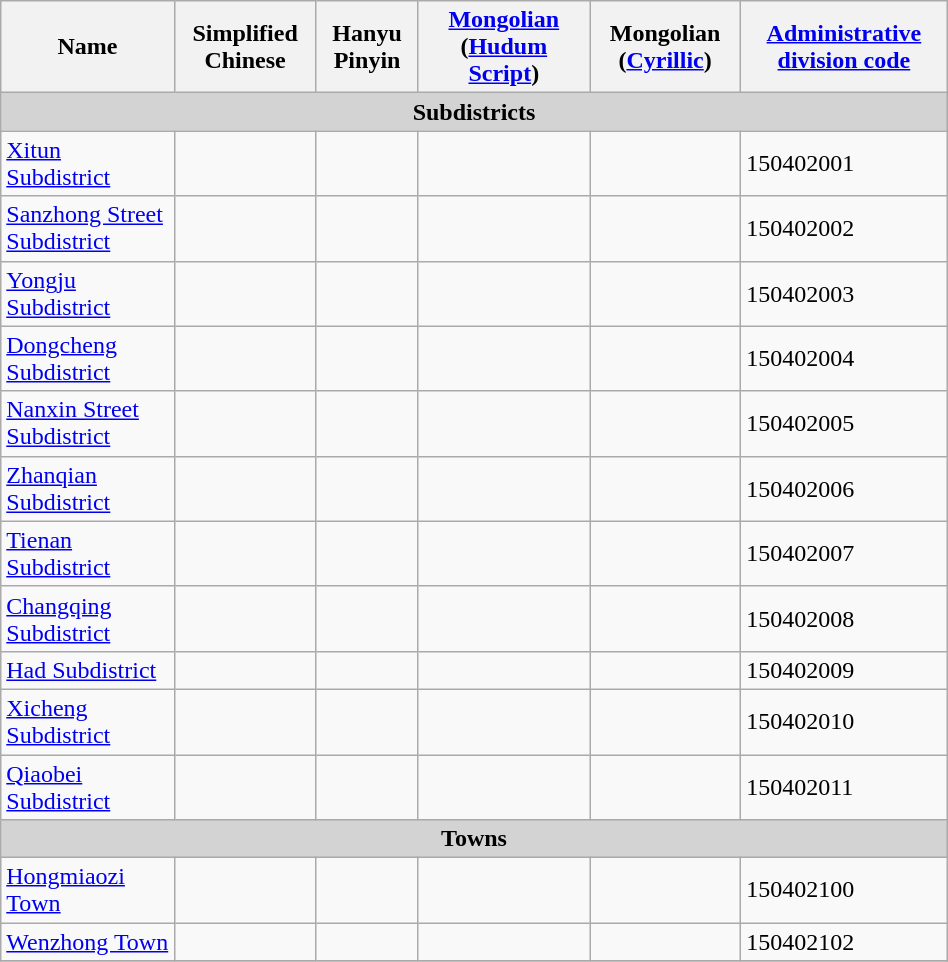<table class="wikitable" align="center" style="width:50%; border="1">
<tr>
<th>Name</th>
<th>Simplified Chinese</th>
<th>Hanyu Pinyin</th>
<th><a href='#'>Mongolian</a> (<a href='#'>Hudum Script</a>)</th>
<th>Mongolian (<a href='#'>Cyrillic</a>)</th>
<th><a href='#'>Administrative division code</a></th>
</tr>
<tr>
<td colspan="6"  style="text-align:center; background:#d3d3d3;"><strong>Subdistricts</strong></td>
</tr>
<tr --------->
<td><a href='#'>Xitun Subdistrict</a></td>
<td></td>
<td></td>
<td></td>
<td></td>
<td>150402001</td>
</tr>
<tr>
<td><a href='#'>Sanzhong Street Subdistrict</a></td>
<td></td>
<td></td>
<td></td>
<td></td>
<td>150402002</td>
</tr>
<tr>
<td><a href='#'>Yongju Subdistrict</a></td>
<td></td>
<td></td>
<td></td>
<td></td>
<td>150402003</td>
</tr>
<tr>
<td><a href='#'>Dongcheng Subdistrict</a></td>
<td></td>
<td></td>
<td></td>
<td></td>
<td>150402004</td>
</tr>
<tr>
<td><a href='#'>Nanxin Street Subdistrict</a></td>
<td></td>
<td></td>
<td></td>
<td></td>
<td>150402005</td>
</tr>
<tr>
<td><a href='#'>Zhanqian Subdistrict</a></td>
<td></td>
<td></td>
<td></td>
<td></td>
<td>150402006</td>
</tr>
<tr>
<td><a href='#'>Tienan Subdistrict</a></td>
<td></td>
<td></td>
<td></td>
<td></td>
<td>150402007</td>
</tr>
<tr>
<td><a href='#'>Changqing Subdistrict</a></td>
<td></td>
<td></td>
<td></td>
<td></td>
<td>150402008</td>
</tr>
<tr>
<td><a href='#'>Had Subdistrict</a></td>
<td></td>
<td></td>
<td></td>
<td></td>
<td>150402009</td>
</tr>
<tr>
<td><a href='#'>Xicheng Subdistrict</a></td>
<td></td>
<td></td>
<td></td>
<td></td>
<td>150402010</td>
</tr>
<tr>
<td><a href='#'>Qiaobei Subdistrict</a></td>
<td></td>
<td></td>
<td></td>
<td></td>
<td>150402011</td>
</tr>
<tr>
<td colspan="6"  style="text-align:center; background:#d3d3d3;"><strong>Towns</strong></td>
</tr>
<tr --------->
<td><a href='#'>Hongmiaozi Town</a></td>
<td></td>
<td></td>
<td></td>
<td></td>
<td>150402100</td>
</tr>
<tr>
<td><a href='#'>Wenzhong Town</a></td>
<td></td>
<td></td>
<td></td>
<td></td>
<td>150402102</td>
</tr>
<tr>
</tr>
</table>
